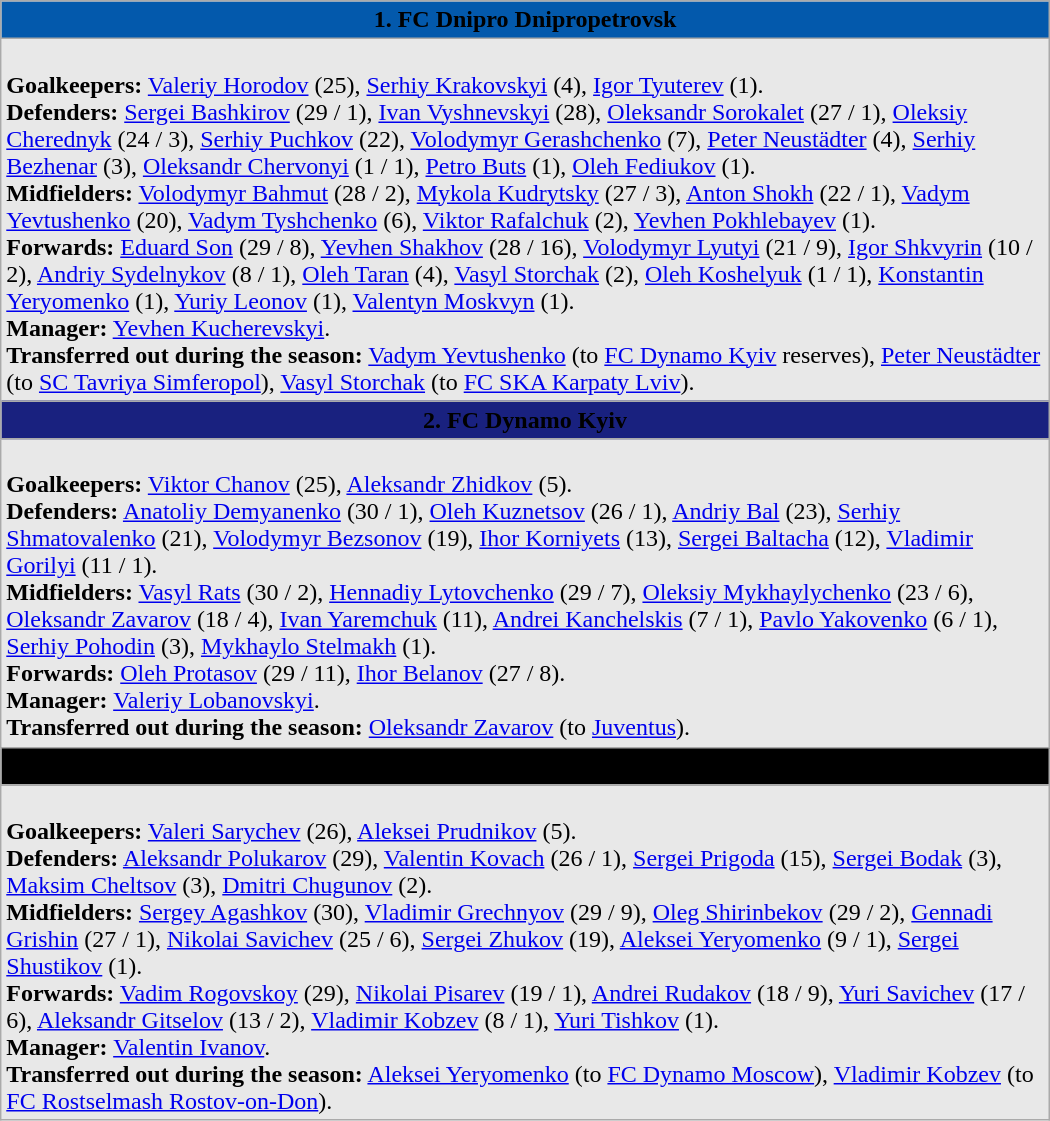<table class="wikitable" Width="700">
<tr bgcolor="#0359ac">
<td align="center" width="700"><span> <strong>1. FC Dnipro Dnipropetrovsk</strong> </span></td>
</tr>
<tr bgcolor="#E8E8E8">
<td align="left" width="700"><br><strong>Goalkeepers:</strong> <a href='#'>Valeriy Horodov</a> (25), <a href='#'>Serhiy Krakovskyi</a> (4), <a href='#'>Igor Tyuterev</a> (1).<br>
<strong>Defenders:</strong> <a href='#'>Sergei Bashkirov</a> (29 / 1), <a href='#'>Ivan Vyshnevskyi</a> (28), <a href='#'>Oleksandr Sorokalet</a> (27 / 1), <a href='#'>Oleksiy Cherednyk</a> (24 / 3), <a href='#'>Serhiy Puchkov</a> (22), <a href='#'>Volodymyr Gerashchenko</a> (7), <a href='#'>Peter Neustädter</a> (4), <a href='#'>Serhiy Bezhenar</a> (3), <a href='#'>Oleksandr Chervonyi</a> (1 / 1), <a href='#'>Petro Buts</a> (1), <a href='#'>Oleh Fediukov</a> (1).<br>
<strong>Midfielders:</strong> <a href='#'>Volodymyr Bahmut</a> (28 / 2), <a href='#'>Mykola Kudrytsky</a> (27 / 3), <a href='#'>Anton Shokh</a> (22 / 1), <a href='#'>Vadym Yevtushenko</a> (20), <a href='#'>Vadym Tyshchenko</a> (6), <a href='#'>Viktor Rafalchuk</a> (2), <a href='#'>Yevhen Pokhlebayev</a> (1).<br>
<strong>Forwards:</strong> <a href='#'>Eduard Son</a> (29 / 8), <a href='#'>Yevhen Shakhov</a> (28 / 16), <a href='#'>Volodymyr Lyutyi</a> (21 / 9), <a href='#'>Igor Shkvyrin</a> (10 / 2), <a href='#'>Andriy Sydelnykov</a> (8 / 1), <a href='#'>Oleh Taran</a> (4), <a href='#'>Vasyl Storchak</a> (2), <a href='#'>Oleh Koshelyuk</a> (1 / 1), <a href='#'>Konstantin Yeryomenko</a> (1), <a href='#'>Yuriy Leonov</a> (1), <a href='#'>Valentyn Moskvyn</a> (1).<br><strong>Manager:</strong> <a href='#'>Yevhen Kucherevskyi</a>.<br><strong>Transferred out during the season:</strong> <a href='#'>Vadym Yevtushenko</a> (to <a href='#'>FC Dynamo Kyiv</a> reserves), <a href='#'>Peter Neustädter</a> (to <a href='#'>SC Tavriya Simferopol</a>), <a href='#'>Vasyl Storchak</a> (to <a href='#'>FC SKA Karpaty Lviv</a>).</td>
</tr>
<tr bgcolor="#19217F">
<td align="center" width="700"><span> <strong>2. FC Dynamo Kyiv</strong> </span></td>
</tr>
<tr bgcolor="#E8E8E8">
<td align="left" width="700"><br><strong>Goalkeepers:</strong> <a href='#'>Viktor Chanov</a> (25), <a href='#'>Aleksandr Zhidkov</a> (5).<br>
<strong>Defenders:</strong> <a href='#'>Anatoliy Demyanenko</a> (30 / 1), <a href='#'>Oleh Kuznetsov</a> (26 / 1), <a href='#'>Andriy Bal</a> (23), <a href='#'>Serhiy Shmatovalenko</a> (21), <a href='#'>Volodymyr Bezsonov</a> (19), <a href='#'>Ihor Korniyets</a> (13), <a href='#'>Sergei Baltacha</a> (12), <a href='#'>Vladimir Gorilyi</a> (11 / 1).<br>
<strong>Midfielders:</strong> <a href='#'>Vasyl Rats</a> (30 / 2), <a href='#'>Hennadiy Lytovchenko</a> (29 / 7), <a href='#'>Oleksiy Mykhaylychenko</a> (23 / 6), <a href='#'>Oleksandr Zavarov</a> (18 / 4), <a href='#'>Ivan Yaremchuk</a> (11), <a href='#'>Andrei Kanchelskis</a> (7 / 1), <a href='#'>Pavlo Yakovenko</a> (6 / 1), <a href='#'>Serhiy Pohodin</a> (3), <a href='#'>Mykhaylo Stelmakh</a> (1).<br>
<strong>Forwards:</strong> <a href='#'>Oleh Protasov</a> (29 / 11), <a href='#'>Ihor Belanov</a> (27 / 8).<br><strong>Manager:</strong> <a href='#'>Valeriy Lobanovskyi</a>.<br><strong>Transferred out during the season:</strong> <a href='#'>Oleksandr Zavarov</a> (to  <a href='#'>Juventus</a>).</td>
</tr>
<tr bgcolor="#000000">
<td align="center" width="700"><span> <strong>3. FC Torpedo Moscow</strong> </span></td>
</tr>
<tr bgcolor="#E8E8E8">
<td align="left" width="700"><br><strong>Goalkeepers:</strong> <a href='#'>Valeri Sarychev</a> (26), <a href='#'>Aleksei Prudnikov</a> (5).<br>
<strong>Defenders:</strong> <a href='#'>Aleksandr Polukarov</a> (29), <a href='#'>Valentin Kovach</a> (26 / 1), <a href='#'>Sergei Prigoda</a> (15), <a href='#'>Sergei Bodak</a> (3), <a href='#'>Maksim Cheltsov</a> (3), <a href='#'>Dmitri Chugunov</a> (2).<br>
<strong>Midfielders:</strong> <a href='#'>Sergey Agashkov</a> (30), <a href='#'>Vladimir Grechnyov</a> (29 / 9), <a href='#'>Oleg Shirinbekov</a> (29 / 2), <a href='#'>Gennadi Grishin</a> (27 / 1), <a href='#'>Nikolai Savichev</a> (25 / 6), <a href='#'>Sergei Zhukov</a> (19), <a href='#'>Aleksei Yeryomenko</a> (9 / 1), <a href='#'>Sergei Shustikov</a> (1).<br>
<strong>Forwards:</strong> <a href='#'>Vadim Rogovskoy</a> (29), <a href='#'>Nikolai Pisarev</a> (19 / 1), <a href='#'>Andrei Rudakov</a> (18 / 9), <a href='#'>Yuri Savichev</a> (17 / 6), <a href='#'>Aleksandr Gitselov</a> (13 / 2), <a href='#'>Vladimir Kobzev</a> (8 / 1), <a href='#'>Yuri Tishkov</a> (1).<br><strong>Manager:</strong> <a href='#'>Valentin Ivanov</a>.<br><strong>Transferred out during the season:</strong> <a href='#'>Aleksei Yeryomenko</a> (to <a href='#'>FC Dynamo Moscow</a>), <a href='#'>Vladimir Kobzev</a> (to <a href='#'>FC Rostselmash Rostov-on-Don</a>).</td>
</tr>
</table>
